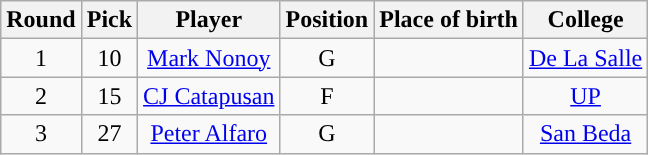<table class="wikitable sortable sortable" style="text-align:center">
<tr>
<th>Round</th>
<th>Pick</th>
<th>Player</th>
<th>Position</th>
<th>Place of birth</th>
<th>College</th>
</tr>
<tr>
<td>1</td>
<td>10</td>
<td><a href='#'>Mark Nonoy</a></td>
<td>G</td>
<td></td>
<td><a href='#'>De La Salle</a></td>
</tr>
<tr>
<td>2</td>
<td>15</td>
<td><a href='#'>CJ Catapusan</a></td>
<td>F</td>
<td></td>
<td><a href='#'>UP</a></td>
</tr>
<tr>
<td>3</td>
<td>27</td>
<td><a href='#'>Peter Alfaro</a></td>
<td>G</td>
<td></td>
<td><a href='#'>San Beda</a></td>
</tr>
</table>
